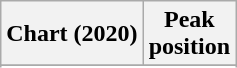<table class="wikitable plainrowheaders">
<tr>
<th scope="col">Chart (2020)</th>
<th scope="col">Peak<br>position</th>
</tr>
<tr>
</tr>
<tr>
</tr>
</table>
